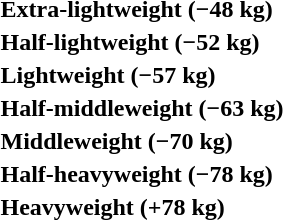<table>
<tr>
<th rowspan=2 style="text-align:left;">Extra-lightweight (−48 kg)</th>
<td rowspan=2></td>
<td rowspan=2></td>
<td></td>
</tr>
<tr>
<td></td>
</tr>
<tr>
<th rowspan=2 style="text-align:left;">Half-lightweight (−52 kg)</th>
<td rowspan=2></td>
<td rowspan=2></td>
<td></td>
</tr>
<tr>
<td></td>
</tr>
<tr>
<th rowspan=2 style="text-align:left;">Lightweight (−57 kg)</th>
<td rowspan=2></td>
<td rowspan=2></td>
<td></td>
</tr>
<tr>
<td></td>
</tr>
<tr>
<th rowspan=2 style="text-align:left;">Half-middleweight (−63 kg)</th>
<td rowspan=2></td>
<td rowspan=2></td>
<td></td>
</tr>
<tr>
<td></td>
</tr>
<tr>
<th rowspan=2 style="text-align:left;">Middleweight (−70 kg)</th>
<td rowspan=2></td>
<td rowspan=2></td>
<td></td>
</tr>
<tr>
<td></td>
</tr>
<tr>
<th rowspan=2 style="text-align:left;">Half-heavyweight (−78 kg)</th>
<td rowspan=2></td>
<td rowspan=2></td>
<td></td>
</tr>
<tr>
<td></td>
</tr>
<tr>
<th rowspan=2 style="text-align:left;">Heavyweight (+78 kg)</th>
<td rowspan=2></td>
<td rowspan=2></td>
<td></td>
</tr>
<tr>
<td></td>
</tr>
</table>
